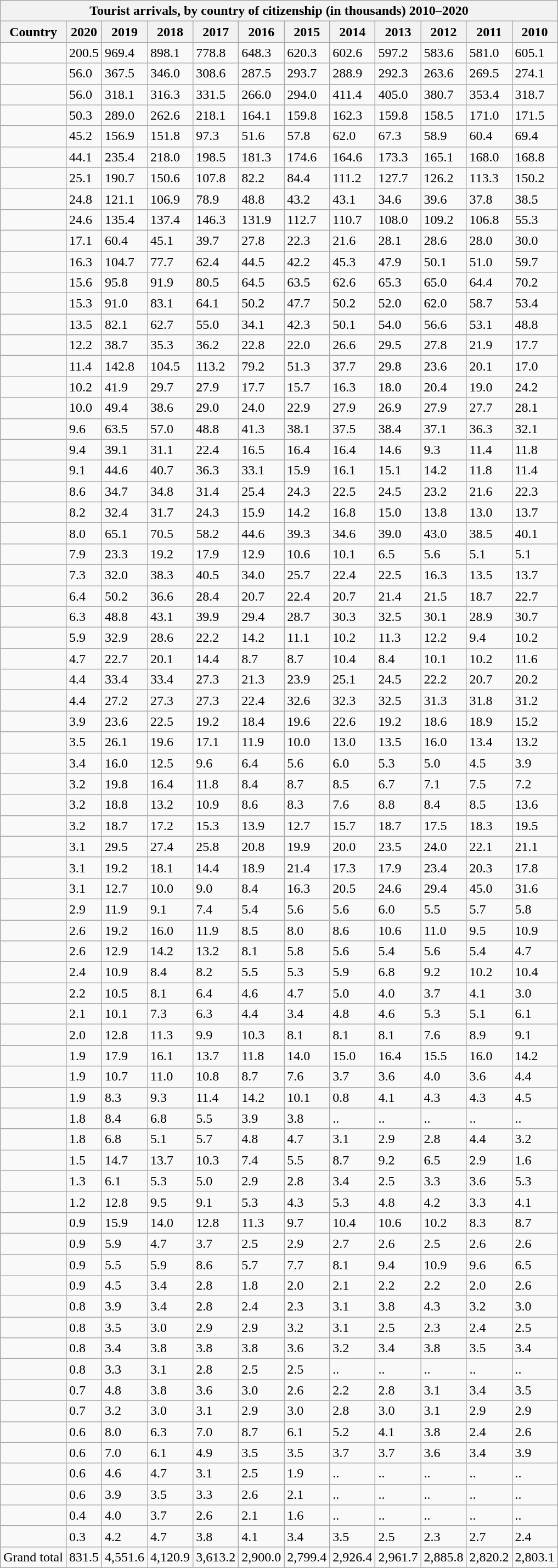<table class="wikitable sortable mw-collapsible mw-collapsed">
<tr>
<th colspan="12">Tourist arrivals, by country of citizenship (in thousands) 2010–2020</th>
</tr>
<tr>
<th>Country</th>
<th>2020</th>
<th>2019</th>
<th>2018</th>
<th>2017</th>
<th>2016</th>
<th>2015</th>
<th>2014</th>
<th>2013</th>
<th>2012</th>
<th>2011</th>
<th>2010</th>
</tr>
<tr>
<td></td>
<td> 200.5</td>
<td> 969.4</td>
<td> 898.1</td>
<td> 778.8</td>
<td> 648.3</td>
<td> 620.3</td>
<td> 602.6</td>
<td> 597.2</td>
<td> 583.6</td>
<td> 581.0</td>
<td>605.1</td>
</tr>
<tr>
<td></td>
<td> 56.0</td>
<td> 367.5</td>
<td> 346.0</td>
<td> 308.6</td>
<td> 287.5</td>
<td> 293.7</td>
<td> 288.9</td>
<td> 292.3</td>
<td> 263.6</td>
<td> 269.5</td>
<td>274.1</td>
</tr>
<tr>
<td></td>
<td> 56.0</td>
<td> 318.1</td>
<td>316.3</td>
<td> 331.5</td>
<td> 266.0</td>
<td> 294.0</td>
<td> 411.4</td>
<td> 405.0</td>
<td> 380.7</td>
<td> 353.4</td>
<td>318.7</td>
</tr>
<tr>
<td></td>
<td> 50.3</td>
<td> 289.0</td>
<td> 262.6</td>
<td> 218.1</td>
<td> 164.1</td>
<td> 159.8</td>
<td> 162.3</td>
<td> 159.8</td>
<td> 158.5</td>
<td> 171.0</td>
<td>171.5</td>
</tr>
<tr>
<td></td>
<td> 45.2</td>
<td> 156.9</td>
<td> 151.8</td>
<td> 97.3</td>
<td> 51.6</td>
<td> 57.8</td>
<td> 62.0</td>
<td> 67.3</td>
<td> 58.9</td>
<td> 60.4</td>
<td>69.4</td>
</tr>
<tr>
<td></td>
<td> 44.1</td>
<td> 235.4</td>
<td> 218.0</td>
<td> 198.5</td>
<td> 181.3</td>
<td> 174.6</td>
<td> 164.6</td>
<td> 173.3</td>
<td> 165.1</td>
<td> 168.0</td>
<td>168.8</td>
</tr>
<tr>
<td></td>
<td> 25.1</td>
<td> 190.7</td>
<td> 150.6</td>
<td> 107.8</td>
<td> 82.2</td>
<td> 84.4</td>
<td> 111.2</td>
<td> 127.7</td>
<td> 126.2</td>
<td> 113.3</td>
<td>150.2</td>
</tr>
<tr>
<td></td>
<td> 24.8</td>
<td> 121.1</td>
<td> 106.9</td>
<td> 78.9</td>
<td> 48.8</td>
<td> 43.2</td>
<td> 43.1</td>
<td> 34.6</td>
<td> 39.6</td>
<td> 37.8</td>
<td>38.5</td>
</tr>
<tr>
<td></td>
<td> 24.6</td>
<td> 135.4</td>
<td> 137.4</td>
<td> 146.3</td>
<td> 131.9</td>
<td> 112.7</td>
<td> 110.7</td>
<td> 108.0</td>
<td> 109.2</td>
<td> 106.8</td>
<td>55.3</td>
</tr>
<tr>
<td></td>
<td> 17.1</td>
<td> 60.4</td>
<td> 45.1</td>
<td> 39.7</td>
<td> 27.8</td>
<td> 22.3</td>
<td> 21.6</td>
<td> 28.1</td>
<td> 28.6</td>
<td> 28.0</td>
<td>30.0</td>
</tr>
<tr>
<td></td>
<td> 16.3</td>
<td> 104.7</td>
<td> 77.7</td>
<td> 62.4</td>
<td> 44.5</td>
<td> 42.2</td>
<td> 45.3</td>
<td> 47.9</td>
<td> 50.1</td>
<td> 51.0</td>
<td>59.7</td>
</tr>
<tr>
<td></td>
<td> 15.6</td>
<td> 95.8</td>
<td> 91.9</td>
<td> 80.5</td>
<td> 64.5</td>
<td> 63.5</td>
<td> 62.6</td>
<td> 65.3</td>
<td> 65.0</td>
<td> 64.4</td>
<td>70.2</td>
</tr>
<tr>
<td></td>
<td> 15.3</td>
<td> 91.0</td>
<td> 83.1</td>
<td> 64.1</td>
<td> 50.2</td>
<td> 47.7</td>
<td> 50.2</td>
<td> 52.0</td>
<td> 62.0</td>
<td> 58.7</td>
<td>53.4</td>
</tr>
<tr>
<td></td>
<td> 13.5</td>
<td> 82.1</td>
<td> 62.7</td>
<td> 55.0</td>
<td> 34.1</td>
<td> 42.3</td>
<td> 50.1</td>
<td> 54.0</td>
<td> 56.6</td>
<td> 53.1</td>
<td>48.8</td>
</tr>
<tr>
<td></td>
<td> 12.2</td>
<td> 38.7</td>
<td> 35.3</td>
<td> 36.2</td>
<td> 22.8</td>
<td> 22.0</td>
<td> 26.6</td>
<td> 29.5</td>
<td> 27.8</td>
<td> 21.9</td>
<td>17.7</td>
</tr>
<tr>
<td></td>
<td> 11.4</td>
<td> 142.8</td>
<td> 104.5</td>
<td> 113.2</td>
<td> 79.2</td>
<td> 51.3</td>
<td> 37.7</td>
<td> 29.8</td>
<td> 23.6</td>
<td> 20.1</td>
<td>17.0</td>
</tr>
<tr>
<td></td>
<td> 10.2</td>
<td> 41.9</td>
<td> 29.7</td>
<td> 27.9</td>
<td> 17.7</td>
<td> 15.7</td>
<td> 16.3</td>
<td> 18.0</td>
<td> 20.4</td>
<td> 19.0</td>
<td>24.2</td>
</tr>
<tr>
<td></td>
<td> 10.0</td>
<td> 49.4</td>
<td> 38.6</td>
<td> 29.0</td>
<td> 24.0</td>
<td> 22.9</td>
<td> 27.9</td>
<td> 26.9</td>
<td>27.9</td>
<td> 27.7</td>
<td>28.1</td>
</tr>
<tr>
<td></td>
<td> 9.6</td>
<td> 63.5</td>
<td> 57.0</td>
<td> 48.8</td>
<td> 41.3</td>
<td> 38.1</td>
<td> 37.5</td>
<td> 38.4</td>
<td> 37.1</td>
<td> 36.3</td>
<td>32.1</td>
</tr>
<tr>
<td></td>
<td> 9.4</td>
<td> 39.1</td>
<td> 31.1</td>
<td> 22.4</td>
<td> 16.5</td>
<td>16.4</td>
<td> 16.4</td>
<td> 14.6</td>
<td> 9.3</td>
<td> 11.4</td>
<td>11.8</td>
</tr>
<tr>
<td></td>
<td> 9.1</td>
<td> 44.6</td>
<td> 40.7</td>
<td> 36.3</td>
<td> 33.1</td>
<td> 15.9</td>
<td> 16.1</td>
<td> 15.1</td>
<td> 14.2</td>
<td> 11.8</td>
<td>11.4</td>
</tr>
<tr>
<td></td>
<td> 8.6</td>
<td> 34.7</td>
<td> 34.8</td>
<td> 31.4</td>
<td> 25.4</td>
<td> 24.3</td>
<td> 22.5</td>
<td> 24.5</td>
<td> 23.2</td>
<td> 21.6</td>
<td>22.3</td>
</tr>
<tr>
<td></td>
<td> 8.2</td>
<td> 32.4</td>
<td> 31.7</td>
<td> 24.3</td>
<td> 15.9</td>
<td> 14.2</td>
<td> 16.8</td>
<td> 15.0</td>
<td> 13.8</td>
<td> 13.0</td>
<td>13.7</td>
</tr>
<tr>
<td></td>
<td> 8.0</td>
<td> 65.1</td>
<td> 70.5</td>
<td> 58.2</td>
<td> 44.6</td>
<td> 39.3</td>
<td> 34.6</td>
<td> 39.0</td>
<td> 43.0</td>
<td> 38.5</td>
<td>40.1</td>
</tr>
<tr>
<td></td>
<td> 7.9</td>
<td> 23.3</td>
<td> 19.2</td>
<td> 17.9</td>
<td> 12.9</td>
<td> 10.6</td>
<td> 10.1</td>
<td> 6.5</td>
<td> 5.6</td>
<td>5.1</td>
<td>5.1</td>
</tr>
<tr>
<td></td>
<td> 7.3</td>
<td> 32.0</td>
<td> 38.3</td>
<td> 40.5</td>
<td> 34.0</td>
<td> 25.7</td>
<td> 22.4</td>
<td> 22.5</td>
<td> 16.3</td>
<td> 13.5</td>
<td>13.7</td>
</tr>
<tr>
<td></td>
<td> 6.4</td>
<td> 50.2</td>
<td> 36.6</td>
<td> 28.4</td>
<td> 20.7</td>
<td> 22.4</td>
<td> 20.7</td>
<td> 21.4</td>
<td> 21.5</td>
<td> 18.7</td>
<td>22.7</td>
</tr>
<tr>
<td></td>
<td> 6.3</td>
<td> 48.8</td>
<td> 43.1</td>
<td> 39.9</td>
<td> 29.4</td>
<td> 28.7</td>
<td> 30.3</td>
<td> 32.5</td>
<td> 30.1</td>
<td> 28.9</td>
<td>30.7</td>
</tr>
<tr>
<td></td>
<td> 5.9</td>
<td> 32.9</td>
<td> 28.6</td>
<td> 22.2</td>
<td> 14.2</td>
<td> 11.1</td>
<td> 10.2</td>
<td> 11.3</td>
<td> 12.2</td>
<td> 9.4</td>
<td>10.2</td>
</tr>
<tr>
<td></td>
<td> 4.7</td>
<td> 22.7</td>
<td> 20.1</td>
<td> 14.4</td>
<td>8.7</td>
<td> 8.7</td>
<td> 10.4</td>
<td> 8.4</td>
<td> 10.1</td>
<td> 10.2</td>
<td>11.6</td>
</tr>
<tr>
<td></td>
<td> 4.4</td>
<td>33.4</td>
<td> 33.4</td>
<td> 27.3</td>
<td> 21.3</td>
<td> 23.9</td>
<td> 25.1</td>
<td> 24.5</td>
<td> 22.2</td>
<td> 20.7</td>
<td>20.2</td>
</tr>
<tr>
<td></td>
<td> 4.4</td>
<td> 27.2</td>
<td>27.3</td>
<td> 27.3</td>
<td> 22.4</td>
<td> 32.6</td>
<td> 32.3</td>
<td> 32.5</td>
<td> 31.3</td>
<td> 31.8</td>
<td>31.2</td>
</tr>
<tr>
<td></td>
<td> 3.9</td>
<td> 23.6</td>
<td> 22.5</td>
<td> 19.2</td>
<td> 18.4</td>
<td> 19.6</td>
<td> 22.6</td>
<td> 19.2</td>
<td> 18.6</td>
<td> 18.9</td>
<td>15.2</td>
</tr>
<tr>
<td></td>
<td> 3.5</td>
<td> 26.1</td>
<td> 19.6</td>
<td> 17.1</td>
<td> 11.9</td>
<td> 10.0</td>
<td> 13.0</td>
<td> 13.5</td>
<td> 16.0</td>
<td> 13.4</td>
<td>13.2</td>
</tr>
<tr>
<td></td>
<td> 3.4</td>
<td> 16.0</td>
<td> 12.5</td>
<td> 9.6</td>
<td> 6.4</td>
<td> 5.6</td>
<td> 6.0</td>
<td> 5.3</td>
<td> 5.0</td>
<td> 4.5</td>
<td>3.9</td>
</tr>
<tr>
<td></td>
<td> 3.2</td>
<td> 19.8</td>
<td> 16.4</td>
<td> 11.8</td>
<td> 8.4</td>
<td> 8.7</td>
<td> 8.5</td>
<td> 6.7</td>
<td> 7.1</td>
<td> 7.5</td>
<td>7.2</td>
</tr>
<tr>
<td></td>
<td> 3.2</td>
<td> 18.8</td>
<td> 13.2</td>
<td> 10.9</td>
<td> 8.6</td>
<td> 8.3</td>
<td> 7.6</td>
<td> 8.8</td>
<td> 8.4</td>
<td> 8.5</td>
<td>13.6</td>
</tr>
<tr>
<td></td>
<td> 3.2</td>
<td> 18.7</td>
<td> 17.2</td>
<td> 15.3</td>
<td> 13.9</td>
<td> 12.7</td>
<td> 15.7</td>
<td> 18.7</td>
<td> 17.5</td>
<td> 18.3</td>
<td>19.5</td>
</tr>
<tr>
<td></td>
<td> 3.1</td>
<td> 29.5</td>
<td> 27.4</td>
<td> 25.8</td>
<td> 20.8</td>
<td> 19.9</td>
<td> 20.0</td>
<td> 23.5</td>
<td> 24.0</td>
<td> 22.1</td>
<td>21.1</td>
</tr>
<tr>
<td></td>
<td> 3.1</td>
<td> 19.2</td>
<td> 18.1</td>
<td> 14.4</td>
<td> 18.9</td>
<td> 21.4</td>
<td> 17.3</td>
<td> 17.9</td>
<td> 23.4</td>
<td> 20.3</td>
<td>17.8</td>
</tr>
<tr>
<td></td>
<td> 3.1</td>
<td> 12.7</td>
<td> 10.0</td>
<td> 9.0</td>
<td> 8.4</td>
<td> 16.3</td>
<td> 20.5</td>
<td> 24.6</td>
<td> 29.4</td>
<td> 45.0</td>
<td>31.6</td>
</tr>
<tr>
<td></td>
<td> 2.9</td>
<td> 11.9</td>
<td> 9.1</td>
<td> 7.4</td>
<td> 5.4</td>
<td>5.6</td>
<td> 5.6</td>
<td> 6.0</td>
<td> 5.5</td>
<td> 5.7</td>
<td>5.8</td>
</tr>
<tr>
<td></td>
<td> 2.6</td>
<td> 19.2</td>
<td> 16.0</td>
<td> 11.9</td>
<td> 8.5</td>
<td> 8.0</td>
<td> 8.6</td>
<td> 10.6</td>
<td> 11.0</td>
<td> 9.5</td>
<td>10.9</td>
</tr>
<tr>
<td></td>
<td>2.6</td>
<td> 12.9</td>
<td> 14.2</td>
<td> 13.2</td>
<td> 8.1</td>
<td> 5.8</td>
<td> 5.6</td>
<td> 5.4</td>
<td> 5.6</td>
<td> 5.4</td>
<td>4.7</td>
</tr>
<tr>
<td></td>
<td> 2.4</td>
<td>10.9</td>
<td> 8.4</td>
<td> 8.2</td>
<td> 5.5</td>
<td> 5.3</td>
<td> 5.9</td>
<td> 6.8</td>
<td> 9.2</td>
<td> 10.2</td>
<td>10.4</td>
</tr>
<tr>
<td></td>
<td> 2.2</td>
<td> 10.5</td>
<td> 8.1</td>
<td> 6.4</td>
<td> 4.6</td>
<td> 4.7</td>
<td> 5.0</td>
<td> 4.0</td>
<td>3.7</td>
<td> 4.1</td>
<td>3.0</td>
</tr>
<tr>
<td></td>
<td> 2.1</td>
<td> 10.1</td>
<td> 7.3</td>
<td> 6.3</td>
<td> 4.4</td>
<td> 3.4</td>
<td> 4.8</td>
<td> 4.6</td>
<td> 5.3</td>
<td> 5.1</td>
<td>6.1</td>
</tr>
<tr>
<td></td>
<td> 2.0</td>
<td> 12.8</td>
<td> 11.3</td>
<td> 9.9</td>
<td> 10.3</td>
<td>8.1</td>
<td>8.1</td>
<td> 8.1</td>
<td> 7.6</td>
<td> 8.9</td>
<td>9.1</td>
</tr>
<tr>
<td></td>
<td> 1.9</td>
<td> 17.9</td>
<td> 16.1</td>
<td> 13.7</td>
<td> 11.8</td>
<td> 14.0</td>
<td> 15.0</td>
<td> 16.4</td>
<td> 15.5</td>
<td> 16.0</td>
<td>14.2</td>
</tr>
<tr>
<td></td>
<td> 1.9</td>
<td> 10.7</td>
<td> 11.0</td>
<td> 10.8</td>
<td> 8.7</td>
<td> 7.6</td>
<td> 3.7</td>
<td> 3.6</td>
<td> 4.0</td>
<td> 3.6</td>
<td>4.4</td>
</tr>
<tr>
<td></td>
<td> 1.9</td>
<td> 8.3</td>
<td> 9.3</td>
<td> 11.4</td>
<td> 14.2</td>
<td> 10.1</td>
<td> 0.8</td>
<td> 4.1</td>
<td>4.3</td>
<td> 4.3</td>
<td>4.5</td>
</tr>
<tr>
<td></td>
<td> 1.8</td>
<td> 8.4</td>
<td> 6.8</td>
<td> 5.5</td>
<td> 3.9</td>
<td>3.8</td>
<td>..</td>
<td>..</td>
<td>..</td>
<td>..</td>
<td>..</td>
</tr>
<tr>
<td></td>
<td> 1.8</td>
<td> 6.8</td>
<td> 5.1</td>
<td> 5.7</td>
<td> 4.8</td>
<td> 4.7</td>
<td> 3.1</td>
<td> 2.9</td>
<td> 2.8</td>
<td> 4.4</td>
<td>3.2</td>
</tr>
<tr>
<td></td>
<td> 1.5</td>
<td> 14.7</td>
<td> 13.7</td>
<td> 10.3</td>
<td> 7.4</td>
<td> 5.5</td>
<td> 8.7</td>
<td> 9.2</td>
<td> 6.5</td>
<td> 2.9</td>
<td>1.6</td>
</tr>
<tr>
<td></td>
<td> 1.3</td>
<td> 6.1</td>
<td> 5.3</td>
<td> 5.0</td>
<td> 2.9</td>
<td> 2.8</td>
<td> 3.4</td>
<td> 2.5</td>
<td> 3.3</td>
<td> 3.6</td>
<td>5.3</td>
</tr>
<tr>
<td></td>
<td> 1.2</td>
<td> 12.8</td>
<td> 9.5</td>
<td> 9.1</td>
<td> 5.3</td>
<td> 4.3</td>
<td> 5.3</td>
<td> 4.8</td>
<td> 4.2</td>
<td> 3.3</td>
<td>4.1</td>
</tr>
<tr>
<td></td>
<td> 0.9</td>
<td> 15.9</td>
<td> 14.0</td>
<td> 12.8</td>
<td> 11.3</td>
<td> 9.7</td>
<td> 10.4</td>
<td> 10.6</td>
<td> 10.2</td>
<td> 8.3</td>
<td>8.7</td>
</tr>
<tr>
<td></td>
<td> 0.9</td>
<td> 5.9</td>
<td> 4.7</td>
<td> 3.7</td>
<td> 2.5</td>
<td> 2.9</td>
<td> 2.7</td>
<td> 2.6</td>
<td> 2.5</td>
<td>2.6</td>
<td>2.6</td>
</tr>
<tr>
<td></td>
<td> 0.9</td>
<td> 5.5</td>
<td> 5.9</td>
<td> 8.6</td>
<td> 5.7</td>
<td> 7.7</td>
<td> 8.1</td>
<td> 9.4</td>
<td> 10.9</td>
<td> 9.6</td>
<td>6.5</td>
</tr>
<tr>
<td></td>
<td> 0.9</td>
<td> 4.5</td>
<td> 3.4</td>
<td> 2.8</td>
<td> 1.8</td>
<td> 2.0</td>
<td> 2.1</td>
<td> 2.2</td>
<td> 2.2</td>
<td> 2.0</td>
<td>2.6</td>
</tr>
<tr>
<td></td>
<td> 0.8</td>
<td> 3.9</td>
<td> 3.4</td>
<td> 2.8</td>
<td> 2.4</td>
<td> 2.3</td>
<td> 3.1</td>
<td> 3.8</td>
<td> 4.3</td>
<td> 3.2</td>
<td>3.0</td>
</tr>
<tr>
<td></td>
<td> 0.8</td>
<td> 3.5</td>
<td> 3.0</td>
<td>2.9</td>
<td> 2.9</td>
<td> 3.2</td>
<td> 3.1</td>
<td> 2.5</td>
<td> 2.3</td>
<td> 2.4</td>
<td>2.5</td>
</tr>
<tr>
<td></td>
<td> 0.8</td>
<td> 3.4</td>
<td>3.8</td>
<td>3.8</td>
<td> 3.8</td>
<td> 3.6</td>
<td> 3.2</td>
<td> 3.4</td>
<td> 3.8</td>
<td> 3.5</td>
<td>3.4</td>
</tr>
<tr>
<td></td>
<td> 0.8</td>
<td> 3.3</td>
<td> 3.1</td>
<td> 2.8</td>
<td>2.5</td>
<td>2.5</td>
<td>..</td>
<td>..</td>
<td>..</td>
<td>..</td>
<td>..</td>
</tr>
<tr>
<td></td>
<td> 0.7</td>
<td> 4.8</td>
<td> 3.8</td>
<td> 3.6</td>
<td> 3.0</td>
<td> 2.6</td>
<td> 2.2</td>
<td> 2.8</td>
<td> 3.1</td>
<td> 3.4</td>
<td>3.5</td>
</tr>
<tr>
<td></td>
<td> 0.7</td>
<td> 3.2</td>
<td> 3.0</td>
<td> 3.1</td>
<td> 2.9</td>
<td> 3.0</td>
<td> 2.8</td>
<td> 3.0</td>
<td> 3.1</td>
<td>2.9</td>
<td>2.9</td>
</tr>
<tr>
<td></td>
<td> 0.6</td>
<td> 8.0</td>
<td> 6.3</td>
<td> 7.0</td>
<td> 8.7</td>
<td> 6.1</td>
<td> 5.2</td>
<td> 4.1</td>
<td> 3.8</td>
<td> 2.4</td>
<td>2.6</td>
</tr>
<tr>
<td></td>
<td> 0.6</td>
<td> 7.0</td>
<td> 6.1</td>
<td> 4.9</td>
<td>3.5</td>
<td> 3.5</td>
<td>3.7</td>
<td> 3.7</td>
<td> 3.6</td>
<td> 3.4</td>
<td>3.9</td>
</tr>
<tr>
<td></td>
<td> 0.6</td>
<td> 4.6</td>
<td> 4.7</td>
<td> 3.1</td>
<td> 2.5</td>
<td>1.9</td>
<td>..</td>
<td>..</td>
<td>..</td>
<td>..</td>
<td>..</td>
</tr>
<tr>
<td></td>
<td> 0.6</td>
<td> 3.9</td>
<td> 3.5</td>
<td> 3.3</td>
<td> 2.6</td>
<td>2.1</td>
<td>..</td>
<td>..</td>
<td>..</td>
<td>..</td>
<td>..</td>
</tr>
<tr>
<td></td>
<td> 0.4</td>
<td> 4.0</td>
<td> 3.7</td>
<td> 2.6</td>
<td> 2.1</td>
<td>1.6</td>
<td>..</td>
<td>..</td>
<td>..</td>
<td>..</td>
<td>..</td>
</tr>
<tr>
<td></td>
<td> 0.3</td>
<td> 4.2</td>
<td> 4.7</td>
<td> 3.8</td>
<td> 4.1</td>
<td> 3.4</td>
<td> 3.5</td>
<td> 2.5</td>
<td> 2.3</td>
<td> 2.7</td>
<td>2.4</td>
</tr>
<tr>
<td>Grand total</td>
<td> 831.5</td>
<td> 4,551.6</td>
<td> 4,120.9</td>
<td> 3,613.2</td>
<td> 2,900.0</td>
<td>2,799.4</td>
<td>2,926.4</td>
<td>2,961.7</td>
<td>2,885.8</td>
<td>2,820.2</td>
<td>2,803.1</td>
</tr>
</table>
